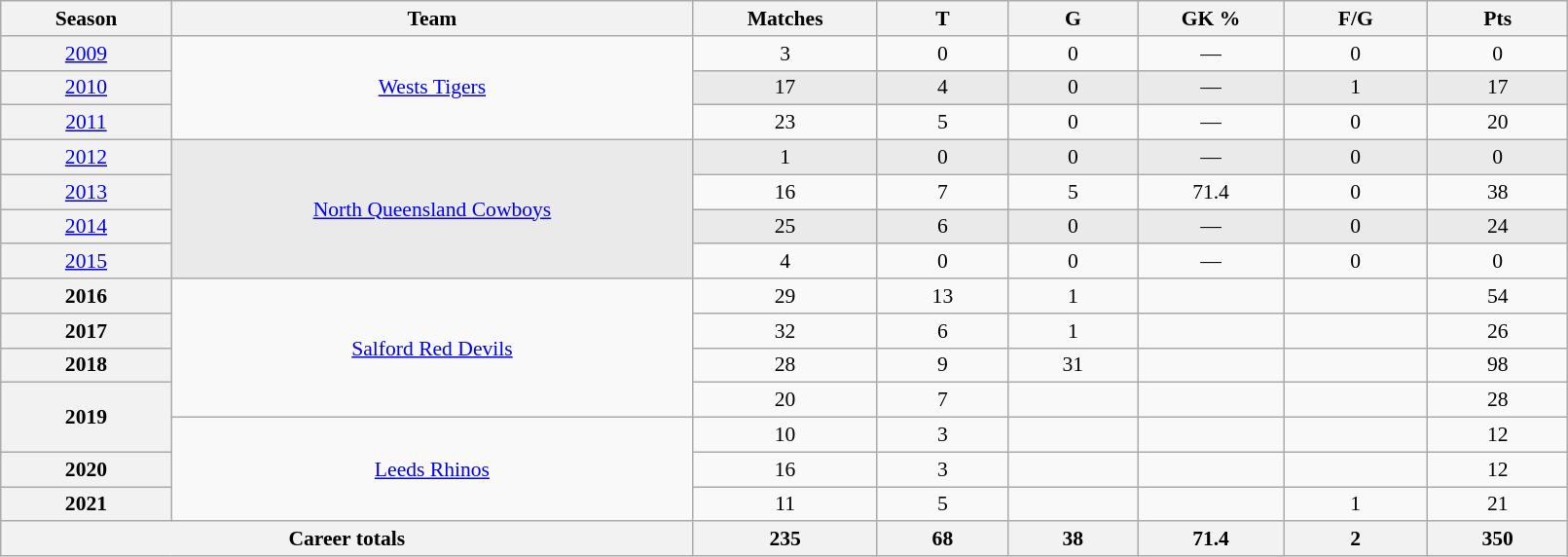<table class="wikitable sortable"  style="font-size:90%; text-align:center; width:85%;">
<tr>
<th width=2%>Season</th>
<th width=8%>Team</th>
<th width=2%>Matches</th>
<th width=2%>T</th>
<th width=2%>G</th>
<th width=2%>GK %</th>
<th width=2%>F/G</th>
<th width=2%>Pts</th>
</tr>
<tr>
<th scope="row" style="text-align:center; font-weight:normal"><a href='#'>2009</a></th>
<td rowspan="3" style="text-align:center;"> <a href='#'>Wests Tigers</a></td>
<td>3</td>
<td>0</td>
<td>0</td>
<td>—</td>
<td>0</td>
<td>0</td>
</tr>
<tr style="background-color: #EAEAEA">
<th scope="row" style="text-align:center; font-weight:normal"><a href='#'>2010</a></th>
<td>17</td>
<td>4</td>
<td>0</td>
<td>—</td>
<td>1</td>
<td>17</td>
</tr>
<tr>
<th scope="row" style="text-align:center; font-weight:normal"><a href='#'>2011</a></th>
<td>23</td>
<td>5</td>
<td>0</td>
<td>—</td>
<td>0</td>
<td>20</td>
</tr>
<tr style="background-color: #EAEAEA">
<th scope="row" style="text-align:center; font-weight:normal"><a href='#'>2012</a></th>
<td rowspan="4" style="text-align:center;"> <a href='#'>North Queensland Cowboys</a></td>
<td>1</td>
<td>0</td>
<td>0</td>
<td>—</td>
<td>0</td>
<td>0</td>
</tr>
<tr>
<th scope="row" style="text-align:center; font-weight:normal"><a href='#'>2013</a></th>
<td>16</td>
<td>7</td>
<td>5</td>
<td>71.4</td>
<td>0</td>
<td>38</td>
</tr>
<tr style="background-color: #EAEAEA">
<th scope="row" style="text-align:center; font-weight:normal"><a href='#'>2014</a></th>
<td>25</td>
<td>6</td>
<td>0</td>
<td>—</td>
<td>0</td>
<td>24</td>
</tr>
<tr>
<th scope="row" style="text-align:center; font-weight:normal"><a href='#'>2015</a></th>
<td>4</td>
<td>0</td>
<td>0</td>
<td>—</td>
<td>0</td>
<td>0</td>
</tr>
<tr>
<th>2016</th>
<td rowspan="4"> <a href='#'>Salford Red Devils</a></td>
<td>29</td>
<td>13</td>
<td>1</td>
<td></td>
<td></td>
<td>54</td>
</tr>
<tr>
<th>2017</th>
<td>32</td>
<td>6</td>
<td>1</td>
<td></td>
<td></td>
<td>26</td>
</tr>
<tr>
<th>2018</th>
<td>28</td>
<td>9</td>
<td>31</td>
<td></td>
<td></td>
<td>98</td>
</tr>
<tr>
<th rowspan="2">2019</th>
<td>20</td>
<td>7</td>
<td></td>
<td></td>
<td></td>
<td>28</td>
</tr>
<tr>
<td rowspan="3"> <a href='#'>Leeds Rhinos</a></td>
<td>10</td>
<td>3</td>
<td></td>
<td></td>
<td></td>
<td>12</td>
</tr>
<tr>
<th>2020</th>
<td>16</td>
<td>3</td>
<td></td>
<td></td>
<td></td>
<td>12</td>
</tr>
<tr>
<th>2021</th>
<td>11</td>
<td>5</td>
<td></td>
<td></td>
<td>1</td>
<td>21</td>
</tr>
<tr class="sortbottom">
<th colspan="2">Career totals</th>
<th>235</th>
<th>68</th>
<th>38</th>
<th>71.4</th>
<th>2</th>
<th>350</th>
</tr>
</table>
